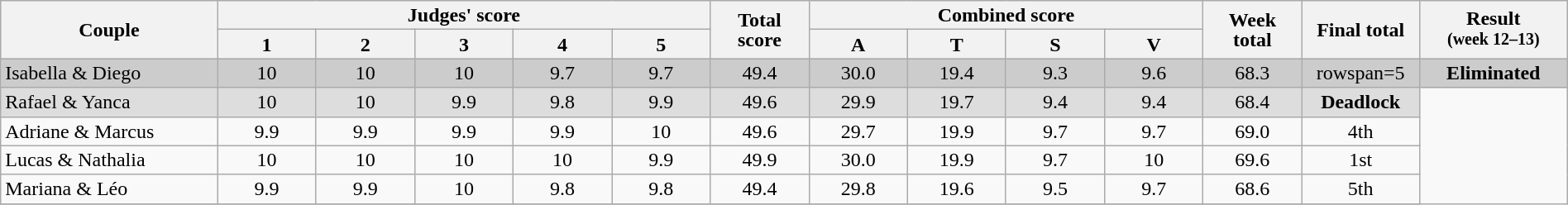<table class="wikitable" style="font-size:100%; line-height:16px; text-align:center" width="100%">
<tr>
<th rowspan=2 style="width:11.0%;">Couple</th>
<th colspan=5 style="width:25.0%;">Judges' score</th>
<th rowspan=2 style="width:05.0%;">Total score</th>
<th colspan=4 style="width:20.0%;">Combined score</th>
<th rowspan=2 style="width:05.0%;">Week total</th>
<th rowspan=2 style="width:05.0%;">Final total</th>
<th rowspan=2 style="width:07.5%;">Result <br> <small> (week 12–13) </small></th>
</tr>
<tr>
<th style="width:05.0%;">1</th>
<th style="width:05.0%;">2</th>
<th style="width:05.0%;">3</th>
<th style="width:05.0%;">4</th>
<th style="width:05.0%;">5</th>
<th style="width:05.0%;">A</th>
<th style="width:05.0%;">T</th>
<th style="width:05.0%;">S</th>
<th style="width:05.0%;">V</th>
</tr>
<tr bgcolor="CCCCCC">
<td align="left">Isabella & Diego</td>
<td>10</td>
<td>10</td>
<td>10</td>
<td>9.7</td>
<td>9.7</td>
<td>49.4</td>
<td>30.0</td>
<td>19.4</td>
<td>9.3</td>
<td>9.6</td>
<td>68.3</td>
<td>rowspan=5 </td>
<td><strong>Eliminated</strong></td>
</tr>
<tr bgcolor="DDDDDD">
<td align="left">Rafael & Yanca</td>
<td>10</td>
<td>10</td>
<td>9.9</td>
<td>9.8</td>
<td>9.9</td>
<td>49.6</td>
<td>29.9</td>
<td>19.7</td>
<td>9.4</td>
<td>9.4</td>
<td>68.4</td>
<td><strong>Deadlock</strong></td>
</tr>
<tr>
<td align="left">Adriane & Marcus</td>
<td>9.9</td>
<td>9.9</td>
<td>9.9</td>
<td>9.9</td>
<td>10</td>
<td>49.6</td>
<td>29.7</td>
<td>19.9</td>
<td>9.7</td>
<td>9.7</td>
<td>69.0</td>
<td>4th</td>
</tr>
<tr>
<td align="left">Lucas & Nathalia</td>
<td>10</td>
<td>10</td>
<td>10</td>
<td>10</td>
<td>9.9</td>
<td>49.9</td>
<td>30.0</td>
<td>19.9</td>
<td>9.7</td>
<td>10</td>
<td>69.6</td>
<td>1st</td>
</tr>
<tr>
<td align="left">Mariana & Léo</td>
<td>9.9</td>
<td>9.9</td>
<td>10</td>
<td>9.8</td>
<td>9.8</td>
<td>49.4</td>
<td>29.8</td>
<td>19.6</td>
<td>9.5</td>
<td>9.7</td>
<td>68.6</td>
<td>5th</td>
</tr>
<tr>
</tr>
</table>
